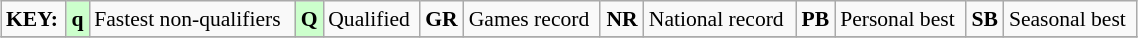<table class="wikitable" style="margin:0.5em auto; font-size:90%;position:relative;" width=60%>
<tr>
<td><strong>KEY:</strong></td>
<td bgcolor=ccffcc align=center><strong>q</strong></td>
<td>Fastest non-qualifiers</td>
<td bgcolor=ccffcc align=center><strong>Q</strong></td>
<td>Qualified</td>
<td align=center><strong>GR</strong></td>
<td>Games record</td>
<td align=center><strong>NR</strong></td>
<td>National record</td>
<td align=center><strong>PB</strong></td>
<td>Personal best</td>
<td align=center><strong>SB</strong></td>
<td>Seasonal best</td>
</tr>
<tr>
</tr>
</table>
